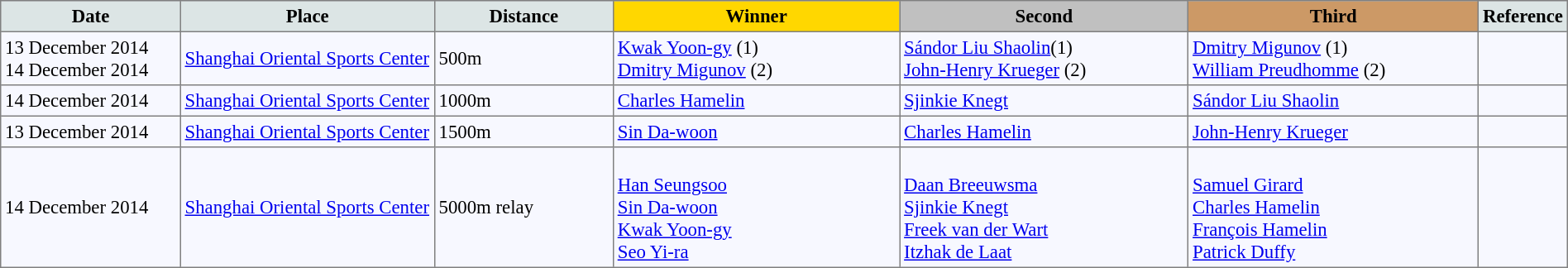<table bgcolor="#f7f8ff" cellpadding="3" cellspacing="0" border="1" style="font-size: 95%; border: gray solid 1px; border-collapse: collapse;">
<tr bgcolor="#CCCCCC">
<td align="center" bgcolor="#DCE5E5" width="150"><strong>Date</strong></td>
<td align="center" bgcolor="#DCE5E5" width="220"><strong>Place</strong></td>
<td align="center" bgcolor="#DCE5E5" width="150"><strong>Distance</strong></td>
<td align="center" bgcolor="gold" width="250"><strong>Winner</strong></td>
<td align="center" bgcolor="silver" width="250"><strong>Second</strong></td>
<td align="center" bgcolor="CC9966" width="250"><strong>Third</strong></td>
<td align="center" bgcolor="#DCE5E5" width="30"><strong>Reference</strong></td>
</tr>
<tr align="left">
<td>13 December 2014 <br>14 December 2014</td>
<td><a href='#'>Shanghai Oriental Sports Center</a></td>
<td>500m</td>
<td> <a href='#'>Kwak Yoon-gy</a> (1)<br> <a href='#'>Dmitry Migunov</a> (2)</td>
<td> <a href='#'>Sándor Liu Shaolin</a>(1)<br> <a href='#'>John-Henry Krueger</a> (2)</td>
<td> <a href='#'>Dmitry Migunov</a> (1)<br> <a href='#'>William Preudhomme</a> (2)</td>
<td></td>
</tr>
<tr align="left">
<td>14 December 2014</td>
<td><a href='#'>Shanghai Oriental Sports Center</a></td>
<td>1000m</td>
<td> <a href='#'>Charles Hamelin</a></td>
<td> <a href='#'>Sjinkie Knegt</a></td>
<td> <a href='#'>Sándor Liu Shaolin</a></td>
<td></td>
</tr>
<tr align="left">
<td>13 December 2014</td>
<td><a href='#'>Shanghai Oriental Sports Center</a></td>
<td>1500m</td>
<td> <a href='#'>Sin Da-woon</a></td>
<td> <a href='#'>Charles Hamelin</a></td>
<td> <a href='#'>John-Henry Krueger</a></td>
<td></td>
</tr>
<tr align="left">
<td>14 December 2014</td>
<td><a href='#'>Shanghai Oriental Sports Center</a></td>
<td>5000m relay</td>
<td><br><a href='#'>Han Seungsoo</a><br><a href='#'>Sin Da-woon</a><br><a href='#'>Kwak Yoon-gy</a><br><a href='#'>Seo Yi-ra</a></td>
<td><br><a href='#'>Daan Breeuwsma</a><br><a href='#'>Sjinkie Knegt</a><br><a href='#'>Freek van der Wart</a><br><a href='#'>Itzhak de Laat</a></td>
<td><br><a href='#'>Samuel Girard</a><br><a href='#'>Charles Hamelin</a><br><a href='#'>François Hamelin</a><br><a href='#'>Patrick Duffy</a></td>
<td></td>
</tr>
</table>
